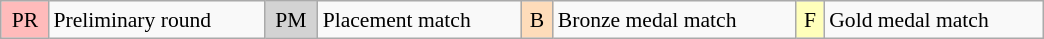<table class="wikitable" style="margin:0.5em auto; font-size:90%; line-height:1.25em;" width=55%;>
<tr>
<td style="background-color:#FFBBBB;text-align:center;">PR</td>
<td>Preliminary round</td>
<td style="background-color:#D3D3D3;text-align:center;">PM</td>
<td>Placement match</td>
<td style="background-color:#FEDCBA;text-align:center;">B</td>
<td>Bronze medal match</td>
<td style="background-color:#FFFFBB;text-align:center;">F</td>
<td>Gold medal match</td>
</tr>
</table>
